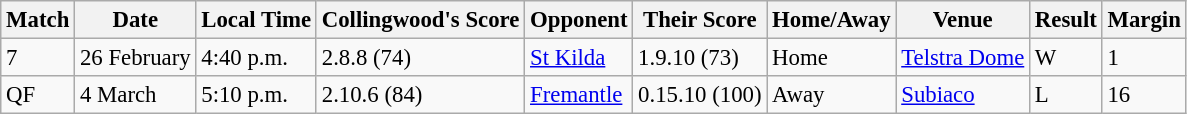<table class="wikitable" style="font-size: 95%;">
<tr>
<th>Match</th>
<th>Date</th>
<th>Local Time</th>
<th>Collingwood's Score</th>
<th>Opponent</th>
<th>Their Score</th>
<th>Home/Away</th>
<th>Venue</th>
<th>Result</th>
<th>Margin</th>
</tr>
<tr valign="top">
<td>7</td>
<td>26 February</td>
<td>4:40 p.m.</td>
<td>2.8.8 (74)</td>
<td><a href='#'>St Kilda</a></td>
<td>1.9.10 (73)</td>
<td>Home</td>
<td><a href='#'>Telstra Dome</a></td>
<td>W</td>
<td>1</td>
</tr>
<tr>
<td>QF</td>
<td>4 March</td>
<td>5:10 p.m.</td>
<td>2.10.6 (84)</td>
<td><a href='#'>Fremantle</a></td>
<td>0.15.10 (100)</td>
<td>Away</td>
<td><a href='#'>Subiaco</a></td>
<td>L</td>
<td>16</td>
</tr>
</table>
